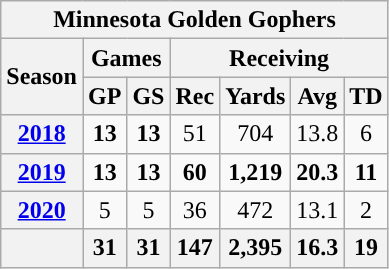<table class="wikitable" style="text-align:center;">
<tr>
<th colspan="15">Minnesota Golden Gophers</th>
</tr>
<tr>
<th rowspan="2">Season</th>
<th colspan="2">Games</th>
<th colspan="4">Receiving</th>
</tr>
<tr>
<th>GP</th>
<th>GS</th>
<th>Rec</th>
<th>Yards</th>
<th>Avg</th>
<th>TD</th>
</tr>
<tr>
<th><a href='#'>2018</a></th>
<td><strong>13</strong></td>
<td><strong>13</strong></td>
<td>51</td>
<td>704</td>
<td>13.8</td>
<td>6</td>
</tr>
<tr>
<th><a href='#'>2019</a></th>
<td><strong>13</strong></td>
<td><strong>13</strong></td>
<td><strong>60</strong></td>
<td><strong>1,219</strong></td>
<td><strong>20.3</strong></td>
<td><strong>11</strong></td>
</tr>
<tr>
<th><a href='#'>2020</a></th>
<td>5</td>
<td>5</td>
<td>36</td>
<td>472</td>
<td>13.1</td>
<td>2</td>
</tr>
<tr>
<th></th>
<th>31</th>
<th>31</th>
<th>147</th>
<th>2,395</th>
<th>16.3</th>
<th>19</th>
</tr>
</table>
